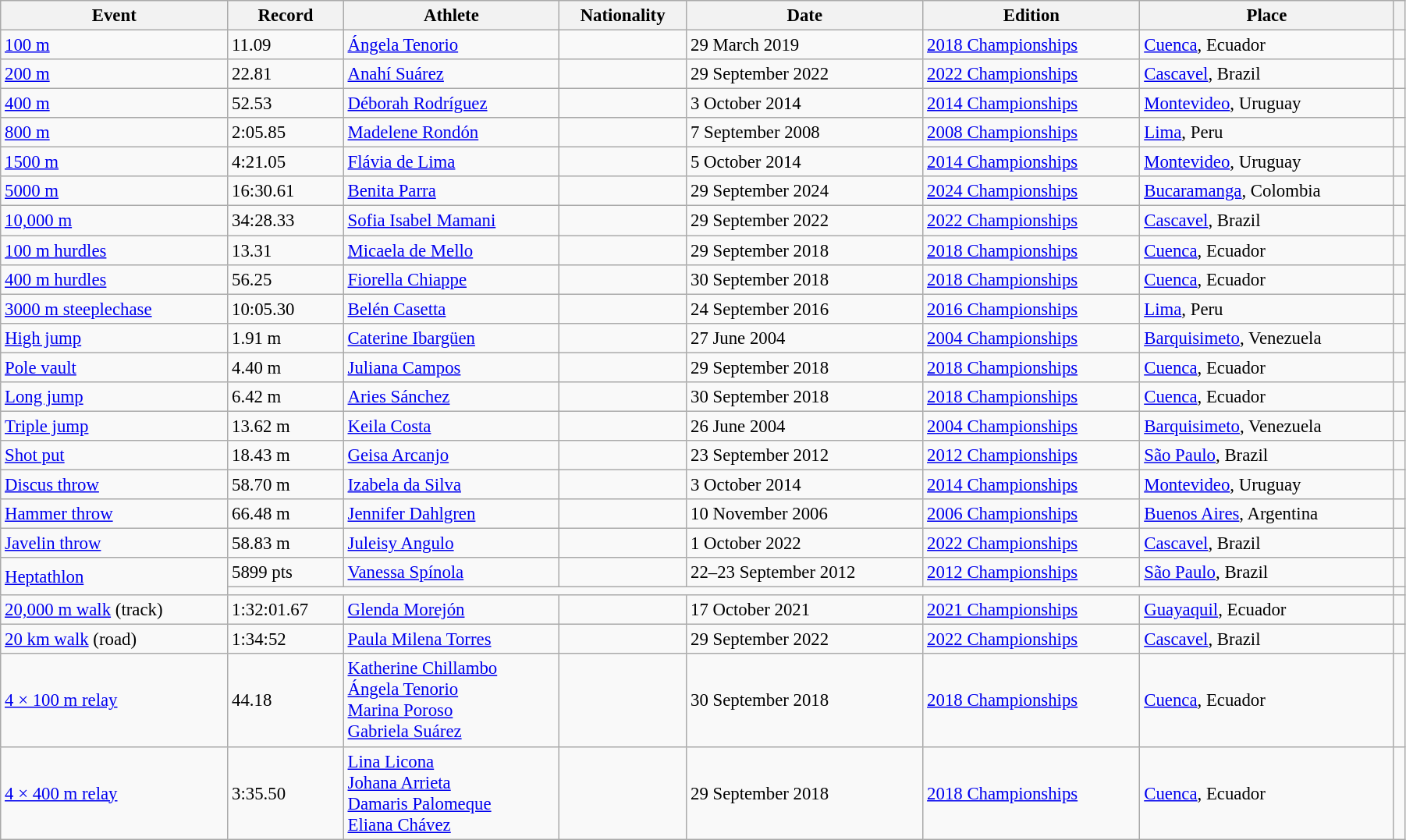<table class="wikitable" style="font-size:95%; width: 95%;">
<tr>
<th>Event</th>
<th>Record</th>
<th>Athlete</th>
<th>Nationality</th>
<th>Date</th>
<th>Edition</th>
<th>Place</th>
<th></th>
</tr>
<tr>
<td><a href='#'>100 m</a></td>
<td>11.09  </td>
<td><a href='#'>Ángela Tenorio</a></td>
<td></td>
<td>29 March 2019</td>
<td><a href='#'>2018 Championships</a></td>
<td><a href='#'>Cuenca</a>, Ecuador</td>
<td></td>
</tr>
<tr>
<td><a href='#'>200 m</a></td>
<td>22.81  </td>
<td><a href='#'>Anahí Suárez</a></td>
<td></td>
<td>29 September 2022</td>
<td><a href='#'>2022 Championships</a></td>
<td><a href='#'>Cascavel</a>, Brazil</td>
<td></td>
</tr>
<tr>
<td><a href='#'>400 m</a></td>
<td>52.53</td>
<td><a href='#'>Déborah Rodríguez</a></td>
<td></td>
<td>3 October 2014</td>
<td><a href='#'>2014 Championships</a></td>
<td><a href='#'>Montevideo</a>, Uruguay</td>
<td></td>
</tr>
<tr>
<td><a href='#'>800 m</a></td>
<td>2:05.85</td>
<td><a href='#'>Madelene Rondón</a></td>
<td></td>
<td>7 September 2008</td>
<td><a href='#'>2008 Championships</a></td>
<td><a href='#'>Lima</a>, Peru</td>
<td></td>
</tr>
<tr>
<td><a href='#'>1500 m</a></td>
<td>4:21.05</td>
<td><a href='#'>Flávia de Lima</a></td>
<td></td>
<td>5 October 2014</td>
<td><a href='#'>2014 Championships</a></td>
<td><a href='#'>Montevideo</a>, Uruguay</td>
<td></td>
</tr>
<tr>
<td><a href='#'>5000 m</a></td>
<td>16:30.61</td>
<td><a href='#'>Benita Parra</a></td>
<td></td>
<td>29 September 2024</td>
<td><a href='#'>2024 Championships</a></td>
<td><a href='#'>Bucaramanga</a>, Colombia</td>
<td></td>
</tr>
<tr>
<td><a href='#'>10,000 m</a></td>
<td>34:28.33</td>
<td><a href='#'>Sofia Isabel Mamani</a></td>
<td></td>
<td>29 September 2022</td>
<td><a href='#'>2022 Championships</a></td>
<td><a href='#'>Cascavel</a>, Brazil</td>
<td></td>
</tr>
<tr>
<td><a href='#'>100 m hurdles</a></td>
<td>13.31  </td>
<td><a href='#'>Micaela de Mello</a></td>
<td></td>
<td>29 September 2018</td>
<td><a href='#'>2018 Championships</a></td>
<td><a href='#'>Cuenca</a>, Ecuador</td>
<td></td>
</tr>
<tr>
<td><a href='#'>400 m hurdles</a></td>
<td>56.25 </td>
<td><a href='#'>Fiorella Chiappe</a></td>
<td></td>
<td>30 September 2018</td>
<td><a href='#'>2018 Championships</a></td>
<td><a href='#'>Cuenca</a>, Ecuador</td>
<td></td>
</tr>
<tr>
<td><a href='#'>3000 m steeplechase</a></td>
<td>10:05.30</td>
<td><a href='#'>Belén Casetta</a></td>
<td></td>
<td>24 September 2016</td>
<td><a href='#'>2016 Championships</a></td>
<td><a href='#'>Lima</a>, Peru</td>
<td></td>
</tr>
<tr>
<td><a href='#'>High jump</a></td>
<td>1.91 m</td>
<td><a href='#'>Caterine Ibargüen</a></td>
<td></td>
<td>27 June 2004</td>
<td><a href='#'>2004 Championships</a></td>
<td><a href='#'>Barquisimeto</a>, Venezuela</td>
<td></td>
</tr>
<tr>
<td><a href='#'>Pole vault</a></td>
<td>4.40 m </td>
<td><a href='#'>Juliana Campos</a></td>
<td></td>
<td>29 September 2018</td>
<td><a href='#'>2018 Championships</a></td>
<td><a href='#'>Cuenca</a>, Ecuador</td>
<td></td>
</tr>
<tr>
<td><a href='#'>Long jump</a></td>
<td>6.42 m  </td>
<td><a href='#'>Aries Sánchez</a></td>
<td></td>
<td>30 September 2018</td>
<td><a href='#'>2018 Championships</a></td>
<td><a href='#'>Cuenca</a>, Ecuador</td>
<td></td>
</tr>
<tr>
<td><a href='#'>Triple jump</a></td>
<td>13.62 m </td>
<td><a href='#'>Keila Costa</a></td>
<td></td>
<td>26 June 2004</td>
<td><a href='#'>2004 Championships</a></td>
<td><a href='#'>Barquisimeto</a>, Venezuela</td>
<td></td>
</tr>
<tr>
<td><a href='#'>Shot put</a></td>
<td>18.43 m</td>
<td><a href='#'>Geisa Arcanjo</a></td>
<td></td>
<td>23 September 2012</td>
<td><a href='#'>2012 Championships</a></td>
<td><a href='#'>São Paulo</a>, Brazil</td>
<td></td>
</tr>
<tr>
<td><a href='#'>Discus throw</a></td>
<td>58.70 m</td>
<td><a href='#'>Izabela da Silva</a></td>
<td></td>
<td>3 October 2014</td>
<td><a href='#'>2014 Championships</a></td>
<td><a href='#'>Montevideo</a>, Uruguay</td>
<td></td>
</tr>
<tr>
<td><a href='#'>Hammer throw</a></td>
<td>66.48 m</td>
<td><a href='#'>Jennifer Dahlgren</a></td>
<td></td>
<td>10 November 2006</td>
<td><a href='#'>2006 Championships</a></td>
<td><a href='#'>Buenos Aires</a>, Argentina</td>
<td></td>
</tr>
<tr>
<td><a href='#'>Javelin throw</a></td>
<td>58.83 m</td>
<td><a href='#'>Juleisy Angulo</a></td>
<td></td>
<td>1 October 2022</td>
<td><a href='#'>2022 Championships</a></td>
<td><a href='#'>Cascavel</a>, Brazil</td>
<td></td>
</tr>
<tr>
<td rowspan=2><a href='#'>Heptathlon</a></td>
<td>5899 pts</td>
<td><a href='#'>Vanessa Spínola</a></td>
<td></td>
<td>22–23 September 2012</td>
<td><a href='#'>2012 Championships</a></td>
<td><a href='#'>São Paulo</a>, Brazil</td>
<td></td>
</tr>
<tr>
<td colspan=6></td>
</tr>
<tr>
<td><a href='#'>20,000 m walk</a> (track)</td>
<td>1:32:01.67</td>
<td><a href='#'>Glenda Morejón</a></td>
<td></td>
<td>17 October 2021</td>
<td><a href='#'>2021 Championships</a></td>
<td><a href='#'>Guayaquil</a>, Ecuador</td>
<td></td>
</tr>
<tr>
<td><a href='#'>20 km walk</a> (road)</td>
<td>1:34:52</td>
<td><a href='#'>Paula Milena Torres</a></td>
<td></td>
<td>29 September 2022</td>
<td><a href='#'>2022 Championships</a></td>
<td><a href='#'>Cascavel</a>, Brazil</td>
<td></td>
</tr>
<tr>
<td><a href='#'>4 × 100 m relay</a></td>
<td>44.18 </td>
<td><a href='#'>Katherine Chillambo</a><br><a href='#'>Ángela Tenorio</a><br><a href='#'>Marina Poroso</a><br><a href='#'>Gabriela Suárez</a></td>
<td></td>
<td>30 September 2018</td>
<td><a href='#'>2018 Championships</a></td>
<td><a href='#'>Cuenca</a>, Ecuador</td>
<td></td>
</tr>
<tr>
<td><a href='#'>4 × 400 m relay</a></td>
<td>3:35.50 </td>
<td><a href='#'>Lina Licona</a><br><a href='#'>Johana Arrieta</a><br><a href='#'>Damaris Palomeque</a><br><a href='#'>Eliana Chávez</a></td>
<td></td>
<td>29 September 2018</td>
<td><a href='#'>2018 Championships</a></td>
<td><a href='#'>Cuenca</a>, Ecuador</td>
<td></td>
</tr>
</table>
